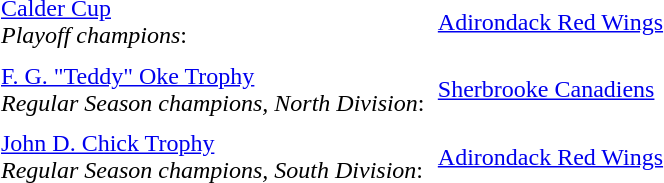<table cellpadding="3" cellspacing="3">
<tr>
<td><a href='#'>Calder Cup</a><br><em>Playoff champions</em>:</td>
<td><a href='#'>Adirondack Red Wings</a></td>
</tr>
<tr>
<td><a href='#'>F. G. "Teddy" Oke Trophy</a><br><em>Regular Season champions, North Division</em>:</td>
<td><a href='#'>Sherbrooke Canadiens</a></td>
</tr>
<tr>
<td><a href='#'>John D. Chick Trophy</a><br><em>Regular Season champions, South Division</em>:</td>
<td><a href='#'>Adirondack Red Wings</a></td>
</tr>
</table>
